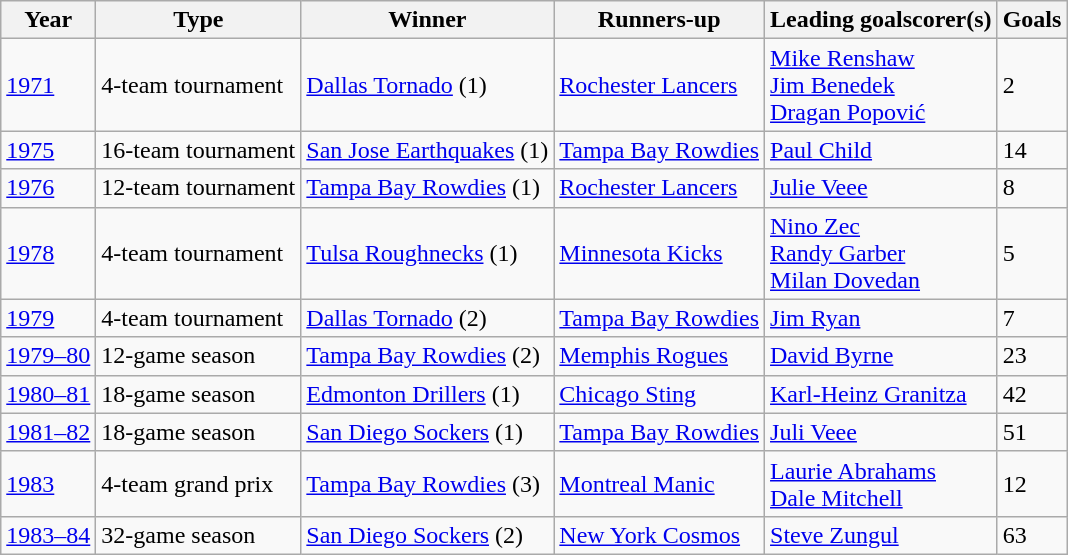<table class="wikitable">
<tr>
<th>Year</th>
<th>Type</th>
<th>Winner </th>
<th>Runners-up</th>
<th>Leading goalscorer(s)</th>
<th>Goals</th>
</tr>
<tr>
<td><a href='#'>1971</a></td>
<td>4-team tournament</td>
<td><a href='#'>Dallas Tornado</a> (1)</td>
<td><a href='#'>Rochester Lancers</a></td>
<td><a href='#'>Mike Renshaw</a><br><a href='#'>Jim Benedek</a><br><a href='#'>Dragan Popović</a></td>
<td>2</td>
</tr>
<tr>
<td><a href='#'>1975</a></td>
<td>16-team tournament</td>
<td><a href='#'>San Jose Earthquakes</a> (1)</td>
<td><a href='#'>Tampa Bay Rowdies</a></td>
<td><a href='#'>Paul Child</a></td>
<td>14</td>
</tr>
<tr>
<td><a href='#'>1976</a></td>
<td>12-team tournament</td>
<td><a href='#'>Tampa Bay Rowdies</a> (1)</td>
<td><a href='#'>Rochester Lancers</a></td>
<td><a href='#'>Julie Veee</a></td>
<td>8</td>
</tr>
<tr>
<td><a href='#'>1978</a></td>
<td>4-team tournament</td>
<td><a href='#'>Tulsa Roughnecks</a> (1)</td>
<td><a href='#'>Minnesota Kicks</a></td>
<td><a href='#'>Nino Zec</a><br><a href='#'>Randy Garber</a><br><a href='#'>Milan Dovedan</a></td>
<td>5</td>
</tr>
<tr>
<td><a href='#'>1979</a></td>
<td>4-team tournament</td>
<td><a href='#'>Dallas Tornado</a> (2)</td>
<td><a href='#'>Tampa Bay Rowdies</a></td>
<td><a href='#'>Jim Ryan</a></td>
<td>7</td>
</tr>
<tr>
<td><a href='#'>1979–80</a></td>
<td>12-game season</td>
<td><a href='#'>Tampa Bay Rowdies</a> (2)</td>
<td><a href='#'>Memphis Rogues</a></td>
<td><a href='#'>David Byrne</a></td>
<td>23</td>
</tr>
<tr>
<td><a href='#'>1980–81</a></td>
<td>18-game season</td>
<td><a href='#'>Edmonton Drillers</a> (1)</td>
<td><a href='#'>Chicago Sting</a></td>
<td><a href='#'>Karl-Heinz Granitza</a></td>
<td>42</td>
</tr>
<tr>
<td><a href='#'>1981–82</a></td>
<td>18-game season</td>
<td><a href='#'>San Diego Sockers</a> (1)</td>
<td><a href='#'>Tampa Bay Rowdies</a></td>
<td><a href='#'>Juli Veee</a></td>
<td>51</td>
</tr>
<tr>
<td><a href='#'>1983</a></td>
<td>4-team grand prix</td>
<td><a href='#'>Tampa Bay Rowdies</a> (3)</td>
<td><a href='#'>Montreal Manic</a></td>
<td><a href='#'>Laurie Abrahams</a><br><a href='#'>Dale Mitchell</a></td>
<td>12</td>
</tr>
<tr>
<td><a href='#'>1983–84</a></td>
<td>32-game season</td>
<td><a href='#'>San Diego Sockers</a> (2)</td>
<td><a href='#'>New York Cosmos</a></td>
<td><a href='#'>Steve Zungul</a></td>
<td>63</td>
</tr>
</table>
